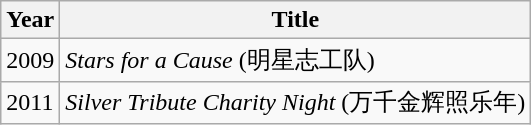<table class="wikitable sortable">
<tr>
<th>Year</th>
<th>Title</th>
</tr>
<tr>
<td>2009</td>
<td><em>Stars for a Cause</em> (明星志工队)</td>
</tr>
<tr>
<td>2011</td>
<td><em>Silver Tribute Charity Night</em> (万千金辉照乐年)</td>
</tr>
</table>
